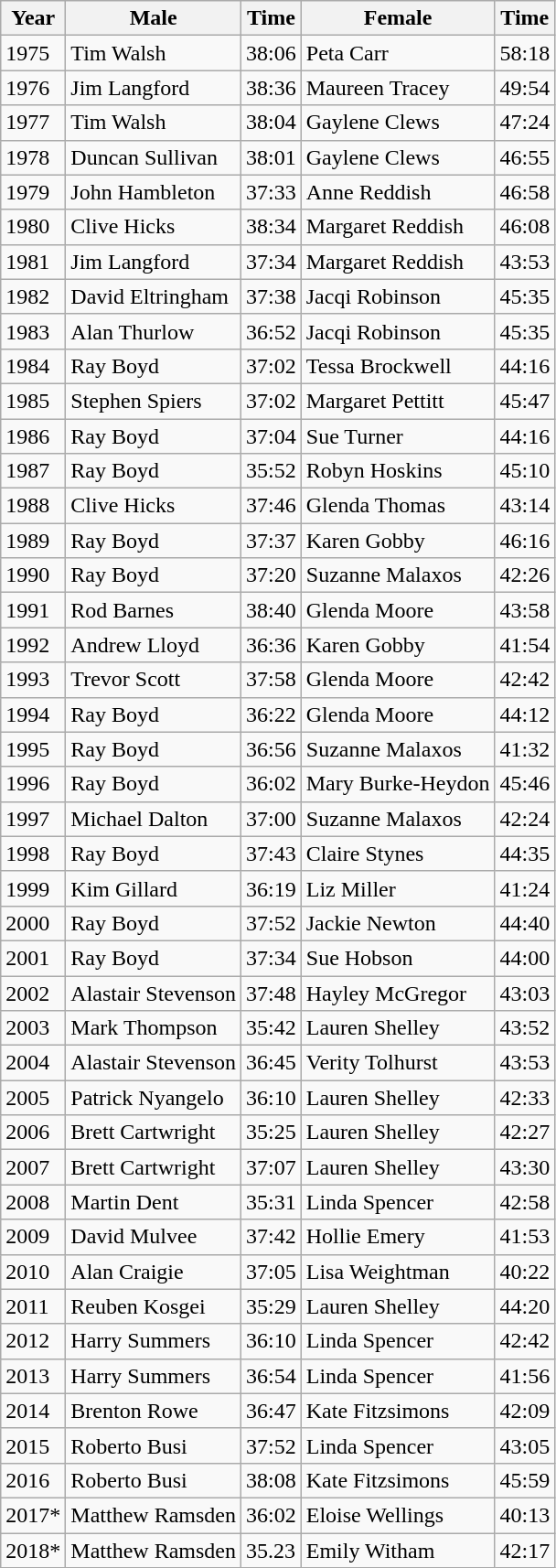<table class="wikitable">
<tr>
<th>Year</th>
<th>Male</th>
<th>Time</th>
<th>Female</th>
<th>Time</th>
</tr>
<tr>
<td>1975</td>
<td>Tim Walsh</td>
<td>38:06</td>
<td>Peta Carr</td>
<td>58:18</td>
</tr>
<tr>
<td>1976</td>
<td>Jim Langford</td>
<td>38:36</td>
<td>Maureen Tracey</td>
<td>49:54</td>
</tr>
<tr>
<td>1977</td>
<td>Tim Walsh</td>
<td>38:04</td>
<td>Gaylene Clews</td>
<td>47:24</td>
</tr>
<tr>
<td>1978</td>
<td>Duncan Sullivan</td>
<td>38:01</td>
<td>Gaylene Clews</td>
<td>46:55</td>
</tr>
<tr>
<td>1979</td>
<td>John Hambleton</td>
<td>37:33</td>
<td>Anne Reddish</td>
<td>46:58</td>
</tr>
<tr>
<td>1980</td>
<td>Clive Hicks</td>
<td>38:34</td>
<td>Margaret Reddish</td>
<td>46:08</td>
</tr>
<tr>
<td>1981</td>
<td>Jim Langford</td>
<td>37:34</td>
<td>Margaret Reddish</td>
<td>43:53</td>
</tr>
<tr>
<td>1982</td>
<td>David Eltringham</td>
<td>37:38</td>
<td>Jacqi Robinson</td>
<td>45:35</td>
</tr>
<tr>
<td>1983</td>
<td>Alan Thurlow</td>
<td>36:52</td>
<td>Jacqi Robinson</td>
<td>45:35</td>
</tr>
<tr>
<td>1984</td>
<td>Ray Boyd</td>
<td>37:02</td>
<td>Tessa Brockwell</td>
<td>44:16</td>
</tr>
<tr>
<td>1985</td>
<td>Stephen Spiers</td>
<td>37:02</td>
<td>Margaret Pettitt</td>
<td>45:47</td>
</tr>
<tr>
<td>1986</td>
<td>Ray Boyd</td>
<td>37:04</td>
<td>Sue Turner</td>
<td>44:16</td>
</tr>
<tr>
<td>1987</td>
<td>Ray Boyd</td>
<td>35:52</td>
<td>Robyn Hoskins</td>
<td>45:10</td>
</tr>
<tr>
<td>1988</td>
<td>Clive Hicks</td>
<td>37:46</td>
<td>Glenda Thomas</td>
<td>43:14</td>
</tr>
<tr>
<td>1989</td>
<td>Ray Boyd</td>
<td>37:37</td>
<td>Karen Gobby</td>
<td>46:16</td>
</tr>
<tr>
<td>1990</td>
<td>Ray Boyd</td>
<td>37:20</td>
<td>Suzanne Malaxos</td>
<td>42:26</td>
</tr>
<tr>
<td>1991</td>
<td>Rod Barnes</td>
<td>38:40</td>
<td>Glenda Moore</td>
<td>43:58</td>
</tr>
<tr>
<td>1992</td>
<td>Andrew Lloyd</td>
<td>36:36</td>
<td>Karen Gobby</td>
<td>41:54</td>
</tr>
<tr>
<td>1993</td>
<td>Trevor Scott</td>
<td>37:58</td>
<td>Glenda Moore</td>
<td>42:42</td>
</tr>
<tr>
<td>1994</td>
<td>Ray Boyd</td>
<td>36:22</td>
<td>Glenda Moore</td>
<td>44:12</td>
</tr>
<tr>
<td>1995</td>
<td>Ray Boyd</td>
<td>36:56</td>
<td>Suzanne Malaxos</td>
<td>41:32</td>
</tr>
<tr>
<td>1996</td>
<td>Ray Boyd</td>
<td>36:02</td>
<td>Mary Burke-Heydon</td>
<td>45:46</td>
</tr>
<tr>
<td>1997</td>
<td>Michael Dalton</td>
<td>37:00</td>
<td>Suzanne Malaxos</td>
<td>42:24</td>
</tr>
<tr>
<td>1998</td>
<td>Ray Boyd</td>
<td>37:43</td>
<td>Claire Stynes</td>
<td>44:35</td>
</tr>
<tr>
<td>1999</td>
<td>Kim Gillard</td>
<td>36:19</td>
<td>Liz Miller</td>
<td>41:24</td>
</tr>
<tr>
<td>2000</td>
<td>Ray Boyd</td>
<td>37:52</td>
<td>Jackie Newton</td>
<td>44:40</td>
</tr>
<tr>
<td>2001</td>
<td>Ray Boyd</td>
<td>37:34</td>
<td>Sue Hobson</td>
<td>44:00</td>
</tr>
<tr>
<td>2002</td>
<td>Alastair Stevenson</td>
<td>37:48</td>
<td>Hayley McGregor</td>
<td>43:03</td>
</tr>
<tr>
<td>2003</td>
<td>Mark Thompson</td>
<td>35:42</td>
<td>Lauren Shelley</td>
<td>43:52</td>
</tr>
<tr>
<td>2004</td>
<td>Alastair Stevenson</td>
<td>36:45</td>
<td>Verity Tolhurst</td>
<td>43:53</td>
</tr>
<tr>
<td>2005</td>
<td>Patrick Nyangelo</td>
<td>36:10</td>
<td>Lauren Shelley</td>
<td>42:33</td>
</tr>
<tr>
<td>2006</td>
<td>Brett Cartwright</td>
<td>35:25</td>
<td>Lauren Shelley</td>
<td>42:27</td>
</tr>
<tr>
<td>2007</td>
<td>Brett Cartwright</td>
<td>37:07</td>
<td>Lauren Shelley</td>
<td>43:30</td>
</tr>
<tr>
<td>2008</td>
<td>Martin Dent</td>
<td>35:31</td>
<td>Linda Spencer</td>
<td>42:58</td>
</tr>
<tr>
<td>2009</td>
<td>David Mulvee</td>
<td>37:42</td>
<td>Hollie Emery</td>
<td>41:53</td>
</tr>
<tr>
<td>2010</td>
<td>Alan Craigie</td>
<td>37:05</td>
<td>Lisa Weightman</td>
<td>40:22</td>
</tr>
<tr>
<td>2011</td>
<td>Reuben Kosgei</td>
<td>35:29</td>
<td>Lauren Shelley</td>
<td>44:20</td>
</tr>
<tr>
<td>2012</td>
<td>Harry Summers</td>
<td>36:10</td>
<td>Linda Spencer</td>
<td>42:42</td>
</tr>
<tr>
<td>2013</td>
<td>Harry Summers</td>
<td>36:54</td>
<td>Linda Spencer</td>
<td>41:56</td>
</tr>
<tr>
<td>2014</td>
<td>Brenton Rowe</td>
<td>36:47</td>
<td>Kate Fitzsimons</td>
<td>42:09</td>
</tr>
<tr>
<td>2015</td>
<td>Roberto Busi</td>
<td>37:52</td>
<td>Linda Spencer</td>
<td>43:05</td>
</tr>
<tr>
<td>2016</td>
<td>Roberto Busi</td>
<td>38:08</td>
<td>Kate Fitzsimons</td>
<td>45:59</td>
</tr>
<tr>
<td>2017*</td>
<td>Matthew Ramsden</td>
<td>36:02</td>
<td>Eloise Wellings</td>
<td>40:13</td>
</tr>
<tr>
<td>2018*</td>
<td>Matthew Ramsden</td>
<td>35.23</td>
<td>Emily Witham</td>
<td>42:17</td>
</tr>
</table>
